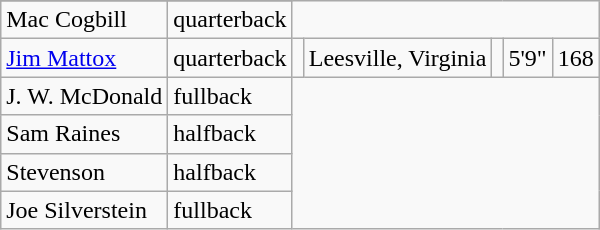<table class="wikitable">
<tr>
</tr>
<tr>
<td>Mac Cogbill</td>
<td>quarterback</td>
</tr>
<tr>
<td><a href='#'>Jim Mattox</a></td>
<td>quarterback</td>
<td></td>
<td>Leesville, Virginia</td>
<td></td>
<td>5'9"</td>
<td>168</td>
</tr>
<tr>
<td>J. W. McDonald</td>
<td>fullback</td>
</tr>
<tr>
<td>Sam Raines</td>
<td>halfback</td>
</tr>
<tr>
<td>Stevenson</td>
<td>halfback</td>
</tr>
<tr>
<td>Joe Silverstein</td>
<td>fullback</td>
</tr>
</table>
